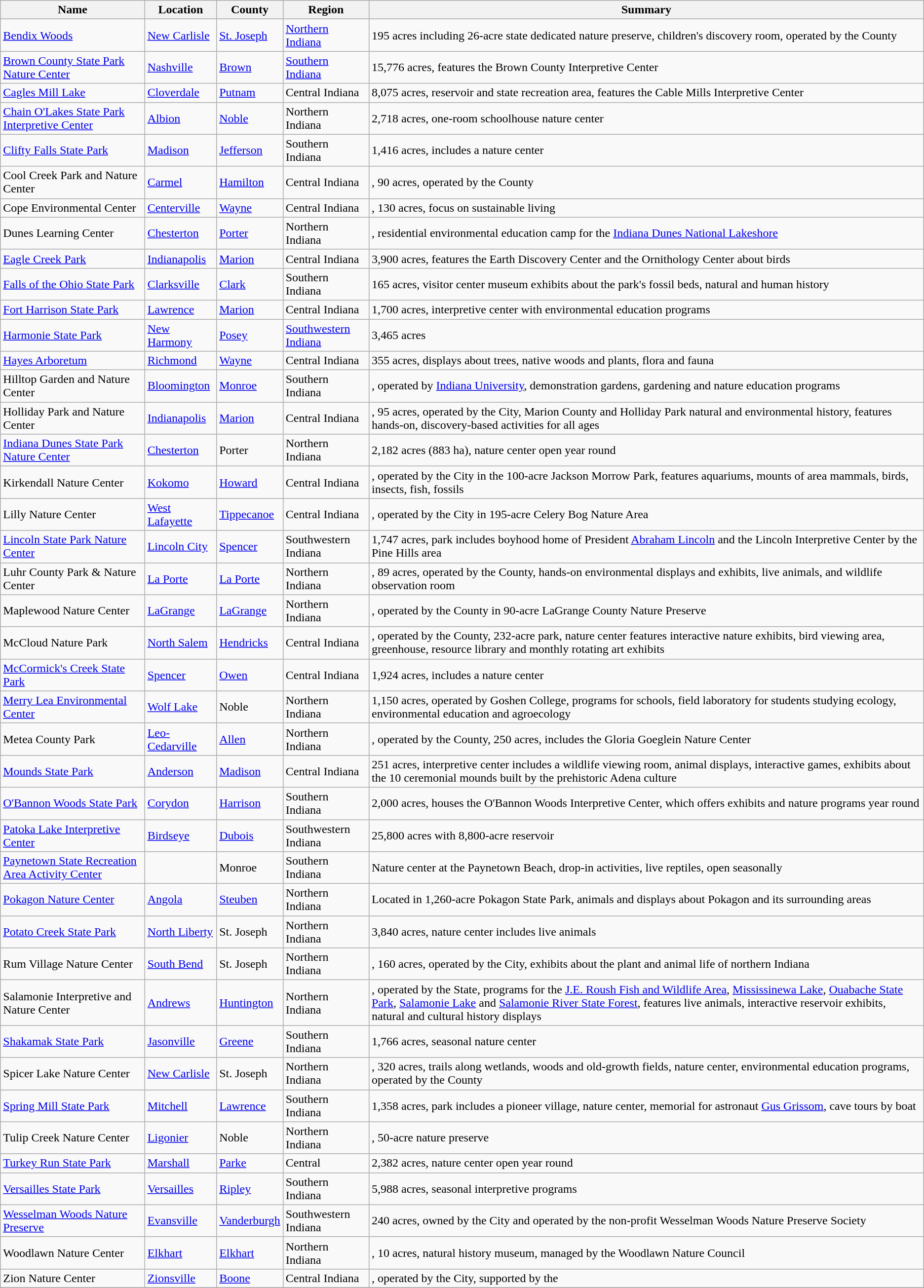<table class="wikitable sortable">
<tr>
<th>Name</th>
<th>Location</th>
<th>County</th>
<th>Region</th>
<th>Summary</th>
</tr>
<tr>
<td><a href='#'>Bendix Woods</a></td>
<td><a href='#'>New Carlisle</a></td>
<td><a href='#'>St. Joseph</a></td>
<td><a href='#'>Northern Indiana</a></td>
<td>195 acres including 26-acre state dedicated nature preserve, children's discovery room, operated by the County</td>
</tr>
<tr>
<td><a href='#'>Brown County State Park Nature Center</a></td>
<td><a href='#'>Nashville</a></td>
<td><a href='#'>Brown</a></td>
<td><a href='#'>Southern Indiana</a></td>
<td>15,776 acres, features the Brown County Interpretive Center</td>
</tr>
<tr>
<td><a href='#'>Cagles Mill Lake</a></td>
<td><a href='#'>Cloverdale</a></td>
<td><a href='#'>Putnam</a></td>
<td>Central Indiana</td>
<td>8,075 acres, reservoir and state recreation area, features the Cable Mills Interpretive Center</td>
</tr>
<tr>
<td><a href='#'>Chain O'Lakes State Park Interpretive Center</a></td>
<td><a href='#'>Albion</a></td>
<td><a href='#'>Noble</a></td>
<td>Northern Indiana</td>
<td>2,718 acres, one-room schoolhouse nature center</td>
</tr>
<tr>
<td><a href='#'>Clifty Falls State Park</a></td>
<td><a href='#'>Madison</a></td>
<td><a href='#'>Jefferson</a></td>
<td>Southern Indiana</td>
<td>1,416 acres, includes a nature center</td>
</tr>
<tr>
<td>Cool Creek Park and Nature Center</td>
<td><a href='#'>Carmel</a></td>
<td><a href='#'>Hamilton</a></td>
<td>Central Indiana</td>
<td>, 90 acres, operated by the County</td>
</tr>
<tr>
<td>Cope Environmental Center</td>
<td><a href='#'>Centerville</a></td>
<td><a href='#'>Wayne</a></td>
<td>Central Indiana</td>
<td>, 130 acres, focus on sustainable living</td>
</tr>
<tr>
<td>Dunes Learning Center</td>
<td><a href='#'>Chesterton</a></td>
<td><a href='#'>Porter</a></td>
<td>Northern Indiana</td>
<td>, residential environmental education camp for the <a href='#'>Indiana Dunes National Lakeshore</a></td>
</tr>
<tr>
<td><a href='#'>Eagle Creek Park</a></td>
<td><a href='#'>Indianapolis</a></td>
<td><a href='#'>Marion</a></td>
<td>Central Indiana</td>
<td>3,900 acres, features the Earth Discovery Center and the Ornithology Center about birds</td>
</tr>
<tr>
<td><a href='#'>Falls of the Ohio State Park</a></td>
<td><a href='#'>Clarksville</a></td>
<td><a href='#'>Clark</a></td>
<td>Southern Indiana</td>
<td>165 acres, visitor center museum exhibits about the park's fossil beds, natural and human history</td>
</tr>
<tr>
<td><a href='#'>Fort Harrison State Park</a></td>
<td><a href='#'>Lawrence</a></td>
<td><a href='#'>Marion</a></td>
<td>Central Indiana</td>
<td>1,700 acres, interpretive center with environmental education programs</td>
</tr>
<tr>
<td><a href='#'>Harmonie State Park</a></td>
<td><a href='#'>New Harmony</a></td>
<td><a href='#'>Posey</a></td>
<td><a href='#'>Southwestern Indiana</a></td>
<td>3,465 acres</td>
</tr>
<tr>
<td><a href='#'>Hayes Arboretum</a></td>
<td><a href='#'>Richmond</a></td>
<td><a href='#'>Wayne</a></td>
<td>Central Indiana</td>
<td>355 acres, displays about trees, native woods and plants, flora and fauna</td>
</tr>
<tr>
<td>Hilltop Garden and Nature Center</td>
<td><a href='#'>Bloomington</a></td>
<td><a href='#'>Monroe</a></td>
<td>Southern Indiana</td>
<td>, operated by <a href='#'>Indiana University</a>, demonstration gardens, gardening and nature education programs</td>
</tr>
<tr>
<td>Holliday Park and Nature Center</td>
<td><a href='#'>Indianapolis</a></td>
<td><a href='#'>Marion</a></td>
<td>Central Indiana</td>
<td>, 95 acres, operated by the City, Marion County and Holliday Park natural and environmental history, features hands-on, discovery-based activities for all ages</td>
</tr>
<tr>
<td><a href='#'>Indiana Dunes State Park Nature Center</a></td>
<td><a href='#'>Chesterton</a></td>
<td>Porter</td>
<td>Northern Indiana</td>
<td>2,182 acres (883 ha), nature center open year round</td>
</tr>
<tr>
<td>Kirkendall Nature Center</td>
<td><a href='#'>Kokomo</a></td>
<td><a href='#'>Howard</a></td>
<td>Central Indiana</td>
<td>, operated by the City in the 100-acre Jackson Morrow Park, features aquariums, mounts of area mammals, birds, insects, fish, fossils</td>
</tr>
<tr>
<td>Lilly Nature Center</td>
<td><a href='#'>West Lafayette</a></td>
<td><a href='#'>Tippecanoe</a></td>
<td>Central Indiana</td>
<td>, operated by the City in 195-acre Celery Bog Nature Area</td>
</tr>
<tr>
<td><a href='#'>Lincoln State Park Nature Center</a></td>
<td><a href='#'>Lincoln City</a></td>
<td><a href='#'>Spencer</a></td>
<td>Southwestern Indiana</td>
<td>1,747 acres, park includes boyhood home of President <a href='#'>Abraham Lincoln</a> and the Lincoln Interpretive Center by the Pine Hills area</td>
</tr>
<tr>
<td>Luhr County Park & Nature Center</td>
<td><a href='#'>La Porte</a></td>
<td><a href='#'>La Porte</a></td>
<td>Northern Indiana</td>
<td>, 89 acres, operated by the County, hands-on environmental displays and exhibits, live animals, and wildlife observation room</td>
</tr>
<tr>
<td>Maplewood Nature Center</td>
<td><a href='#'>LaGrange</a></td>
<td><a href='#'>LaGrange</a></td>
<td>Northern Indiana</td>
<td>, operated by the County in 90-acre LaGrange County Nature Preserve</td>
</tr>
<tr>
<td>McCloud Nature Park</td>
<td><a href='#'>North Salem</a></td>
<td><a href='#'>Hendricks</a></td>
<td>Central Indiana</td>
<td>, operated by the County, 232-acre park, nature center features interactive nature exhibits, bird viewing area, greenhouse, resource library and monthly rotating art exhibits</td>
</tr>
<tr>
<td><a href='#'>McCormick's Creek State Park</a></td>
<td><a href='#'>Spencer</a></td>
<td><a href='#'>Owen</a></td>
<td>Central Indiana</td>
<td>1,924 acres, includes a nature center</td>
</tr>
<tr>
<td><a href='#'>Merry Lea Environmental Center</a></td>
<td><a href='#'>Wolf Lake</a></td>
<td>Noble</td>
<td>Northern Indiana</td>
<td>1,150 acres, operated by Goshen College, programs for schools, field laboratory for students studying ecology, environmental education and agroecology</td>
</tr>
<tr>
<td>Metea County Park</td>
<td><a href='#'>Leo-Cedarville</a></td>
<td><a href='#'>Allen</a></td>
<td>Northern Indiana</td>
<td>, operated by the County, 250 acres, includes the Gloria Goeglein Nature Center</td>
</tr>
<tr>
<td><a href='#'>Mounds State Park</a></td>
<td><a href='#'>Anderson</a></td>
<td><a href='#'>Madison</a></td>
<td>Central Indiana</td>
<td>251 acres, interpretive center includes a wildlife viewing room, animal displays, interactive games, exhibits about the 10 ceremonial mounds built by the prehistoric Adena culture</td>
</tr>
<tr>
<td><a href='#'>O'Bannon Woods State Park</a></td>
<td><a href='#'>Corydon</a></td>
<td><a href='#'>Harrison</a></td>
<td>Southern Indiana</td>
<td>2,000 acres, houses the O'Bannon Woods Interpretive Center, which offers exhibits and nature programs year round</td>
</tr>
<tr>
<td><a href='#'>Patoka Lake Interpretive Center</a></td>
<td><a href='#'>Birdseye</a></td>
<td><a href='#'>Dubois</a></td>
<td>Southwestern Indiana</td>
<td>25,800 acres with 8,800-acre reservoir</td>
</tr>
<tr>
<td><a href='#'>Paynetown State Recreation Area Activity Center</a></td>
<td></td>
<td>Monroe</td>
<td>Southern Indiana</td>
<td>Nature center at the Paynetown Beach, drop-in activities, live reptiles, open seasonally</td>
</tr>
<tr>
<td><a href='#'>Pokagon Nature Center</a></td>
<td><a href='#'>Angola</a></td>
<td><a href='#'>Steuben</a></td>
<td>Northern Indiana</td>
<td>Located in 1,260-acre Pokagon State Park, animals and displays about Pokagon and its surrounding areas</td>
</tr>
<tr>
<td><a href='#'>Potato Creek State Park</a></td>
<td><a href='#'>North Liberty</a></td>
<td>St. Joseph</td>
<td>Northern Indiana</td>
<td>3,840 acres, nature center includes live animals</td>
</tr>
<tr>
<td>Rum Village Nature Center</td>
<td><a href='#'>South Bend</a></td>
<td>St. Joseph</td>
<td>Northern Indiana</td>
<td>, 160 acres, operated by the City, exhibits about the plant and animal life of northern Indiana</td>
</tr>
<tr>
<td>Salamonie Interpretive and Nature Center</td>
<td><a href='#'>Andrews</a></td>
<td><a href='#'>Huntington</a></td>
<td>Northern Indiana</td>
<td>, operated by the State, programs for the <a href='#'>J.E. Roush Fish and Wildlife Area</a>, <a href='#'>Mississinewa Lake</a>, <a href='#'>Ouabache State Park</a>, <a href='#'>Salamonie Lake</a> and <a href='#'>Salamonie River State Forest</a>, features live animals, interactive reservoir  exhibits, natural and cultural history displays</td>
</tr>
<tr>
<td><a href='#'>Shakamak State Park</a></td>
<td><a href='#'>Jasonville</a></td>
<td><a href='#'>Greene</a></td>
<td>Southern Indiana</td>
<td>1,766 acres, seasonal nature center</td>
</tr>
<tr>
<td>Spicer Lake Nature Center</td>
<td><a href='#'>New Carlisle</a></td>
<td>St. Joseph</td>
<td>Northern Indiana</td>
<td>, 320 acres, trails along wetlands, woods and old-growth fields, nature center, environmental education programs, operated by the County</td>
</tr>
<tr>
<td><a href='#'>Spring Mill State Park</a></td>
<td><a href='#'>Mitchell</a></td>
<td><a href='#'>Lawrence</a></td>
<td>Southern Indiana</td>
<td>1,358 acres, park includes a pioneer village, nature center, memorial for astronaut <a href='#'>Gus Grissom</a>, cave tours by boat</td>
</tr>
<tr>
<td>Tulip Creek Nature Center</td>
<td><a href='#'>Ligonier</a></td>
<td>Noble</td>
<td>Northern Indiana</td>
<td>, 50-acre nature preserve</td>
</tr>
<tr>
<td><a href='#'>Turkey Run State Park</a></td>
<td><a href='#'>Marshall</a></td>
<td><a href='#'>Parke</a></td>
<td>Central</td>
<td>2,382 acres, nature center open year round</td>
</tr>
<tr>
<td><a href='#'>Versailles State Park</a></td>
<td><a href='#'>Versailles</a></td>
<td><a href='#'>Ripley</a></td>
<td>Southern Indiana</td>
<td>5,988 acres, seasonal interpretive programs</td>
</tr>
<tr>
<td><a href='#'>Wesselman Woods Nature Preserve</a></td>
<td><a href='#'>Evansville</a></td>
<td><a href='#'>Vanderburgh</a></td>
<td>Southwestern Indiana</td>
<td>240 acres, owned by the City and operated by the non-profit Wesselman Woods Nature Preserve Society</td>
</tr>
<tr>
<td>Woodlawn Nature Center</td>
<td><a href='#'>Elkhart</a></td>
<td><a href='#'>Elkhart</a></td>
<td>Northern Indiana</td>
<td>, 10 acres, natural history museum, managed by the Woodlawn Nature Council</td>
</tr>
<tr>
<td>Zion Nature Center</td>
<td><a href='#'>Zionsville</a></td>
<td><a href='#'>Boone</a></td>
<td>Central Indiana</td>
<td>, operated by the City, supported by the </td>
</tr>
<tr>
</tr>
</table>
